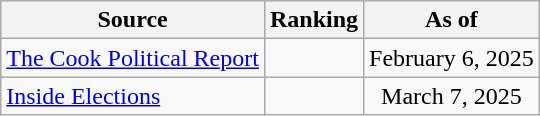<table class="wikitable" style="text-align:center">
<tr>
<th>Source</th>
<th>Ranking</th>
<th>As of</th>
</tr>
<tr>
<td align=left><a href='#'>The Cook Political Report</a></td>
<td></td>
<td>February 6, 2025</td>
</tr>
<tr>
<td align=left><a href='#'>Inside Elections</a></td>
<td></td>
<td>March 7, 2025</td>
</tr>
</table>
